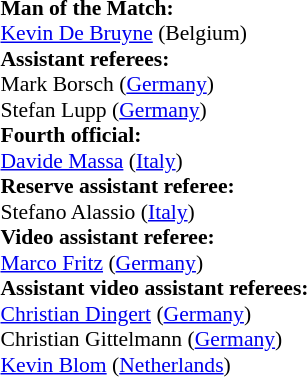<table style="width:100%; font-size:90%;">
<tr>
<td><br><strong>Man of the Match:</strong>
<br><a href='#'>Kevin De Bruyne</a> (Belgium)<br><strong>Assistant referees:</strong>
<br>Mark Borsch (<a href='#'>Germany</a>)
<br>Stefan Lupp (<a href='#'>Germany</a>)
<br><strong>Fourth official:</strong>
<br><a href='#'>Davide Massa</a> (<a href='#'>Italy</a>)
<br><strong>Reserve assistant referee:</strong>
<br>Stefano Alassio (<a href='#'>Italy</a>)
<br><strong>Video assistant referee:</strong>
<br><a href='#'>Marco Fritz</a> (<a href='#'>Germany</a>)
<br><strong>Assistant video assistant referees:</strong>
<br><a href='#'>Christian Dingert</a> (<a href='#'>Germany</a>)
<br>Christian Gittelmann (<a href='#'>Germany</a>)
<br><a href='#'>Kevin Blom</a> (<a href='#'>Netherlands</a>)</td>
</tr>
</table>
